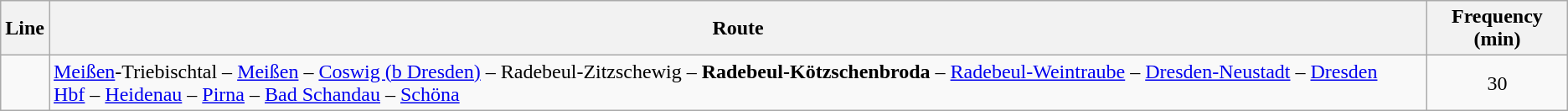<table class="wikitable">
<tr>
<th>Line</th>
<th>Route</th>
<th>Frequency (min)</th>
</tr>
<tr>
<td></td>
<td><a href='#'>Meißen</a>-Triebischtal – <a href='#'>Meißen</a> – <a href='#'>Coswig (b Dresden)</a> – Radebeul-Zitzschewig – <strong>Radebeul-Kötzschenbroda</strong> – <a href='#'>Radebeul-Weintraube</a> – <a href='#'>Dresden-Neustadt</a> – <a href='#'>Dresden Hbf</a> – <a href='#'>Heidenau</a> – <a href='#'>Pirna</a> – <a href='#'>Bad Schandau</a> – <a href='#'>Schöna</a></td>
<td align="center">30</td>
</tr>
</table>
